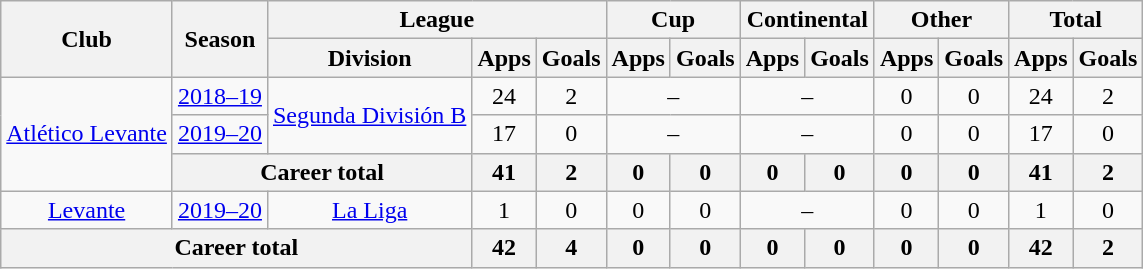<table class="wikitable" style="text-align: center">
<tr>
<th rowspan="2">Club</th>
<th rowspan="2">Season</th>
<th colspan="3">League</th>
<th colspan="2">Cup</th>
<th colspan="2">Continental</th>
<th colspan="2">Other</th>
<th colspan="2">Total</th>
</tr>
<tr>
<th>Division</th>
<th>Apps</th>
<th>Goals</th>
<th>Apps</th>
<th>Goals</th>
<th>Apps</th>
<th>Goals</th>
<th>Apps</th>
<th>Goals</th>
<th>Apps</th>
<th>Goals</th>
</tr>
<tr>
<td rowspan="3"><a href='#'>Atlético Levante</a></td>
<td><a href='#'>2018–19</a></td>
<td rowspan="2"><a href='#'>Segunda División B</a></td>
<td>24</td>
<td>2</td>
<td colspan="2">–</td>
<td colspan="2">–</td>
<td>0</td>
<td>0</td>
<td>24</td>
<td>2</td>
</tr>
<tr>
<td><a href='#'>2019–20</a></td>
<td>17</td>
<td>0</td>
<td colspan="2">–</td>
<td colspan="2">–</td>
<td>0</td>
<td>0</td>
<td>17</td>
<td>0</td>
</tr>
<tr>
<th colspan="2"><strong>Career total</strong></th>
<th>41</th>
<th>2</th>
<th>0</th>
<th>0</th>
<th>0</th>
<th>0</th>
<th>0</th>
<th>0</th>
<th>41</th>
<th>2</th>
</tr>
<tr>
<td><a href='#'>Levante</a></td>
<td><a href='#'>2019–20</a></td>
<td><a href='#'>La Liga</a></td>
<td>1</td>
<td>0</td>
<td>0</td>
<td>0</td>
<td colspan="2">–</td>
<td>0</td>
<td>0</td>
<td>1</td>
<td>0</td>
</tr>
<tr>
<th colspan="3"><strong>Career total</strong></th>
<th>42</th>
<th>4</th>
<th>0</th>
<th>0</th>
<th>0</th>
<th>0</th>
<th>0</th>
<th>0</th>
<th>42</th>
<th>2</th>
</tr>
</table>
